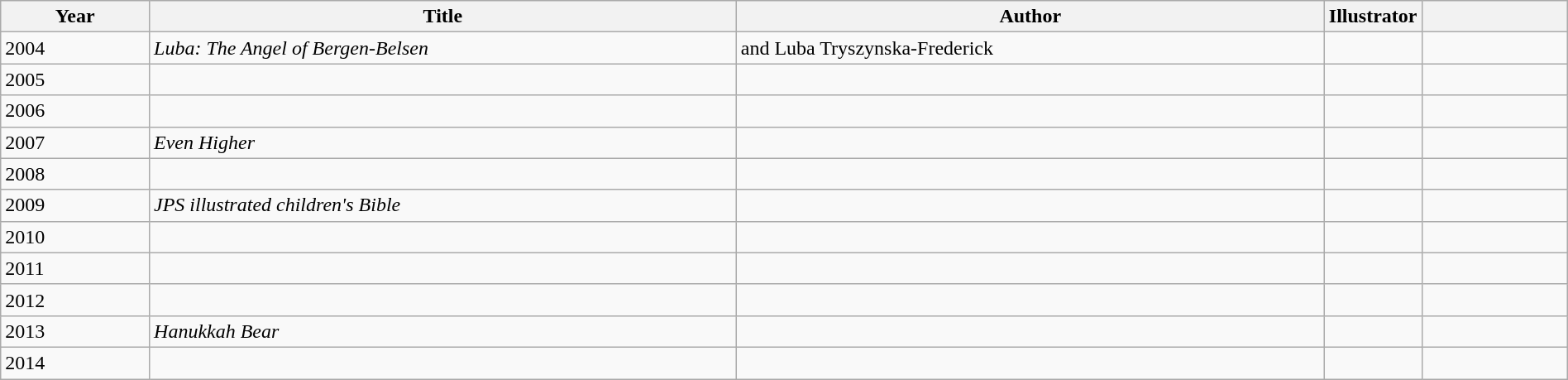<table class="wikitable sortable" style="width:100%">
<tr>
<th scope="col" style="width:10%">Year</th>
<th scope="col" style="width:40%">Title</th>
<th scope="col" style="width:40%">Author</th>
<th>Illustrator</th>
<th scope="col" style="width:10%"></th>
</tr>
<tr>
<td>2004</td>
<td><em>Luba: The Angel of Bergen-Belsen</em></td>
<td> and Luba Tryszynska-Frederick</td>
<td></td>
<td></td>
</tr>
<tr>
<td>2005</td>
<td><em></em></td>
<td></td>
<td></td>
<td></td>
</tr>
<tr>
<td>2006</td>
<td><em></em></td>
<td></td>
<td></td>
<td></td>
</tr>
<tr>
<td>2007</td>
<td><em>Even Higher</em></td>
<td></td>
<td></td>
<td></td>
</tr>
<tr>
<td>2008</td>
<td><em></em></td>
<td></td>
<td></td>
<td></td>
</tr>
<tr>
<td>2009</td>
<td><em>JPS illustrated children's Bible</em></td>
<td></td>
<td></td>
<td></td>
</tr>
<tr>
<td>2010</td>
<td><em></em></td>
<td></td>
<td></td>
<td></td>
</tr>
<tr>
<td>2011</td>
<td><em></em></td>
<td></td>
<td></td>
<td></td>
</tr>
<tr>
<td>2012</td>
<td><em></em></td>
<td></td>
<td></td>
<td></td>
</tr>
<tr>
<td>2013</td>
<td><em>Hanukkah Bear</em></td>
<td></td>
<td></td>
<td></td>
</tr>
<tr>
<td>2014</td>
<td><em></em></td>
<td></td>
<td></td>
<td></td>
</tr>
</table>
